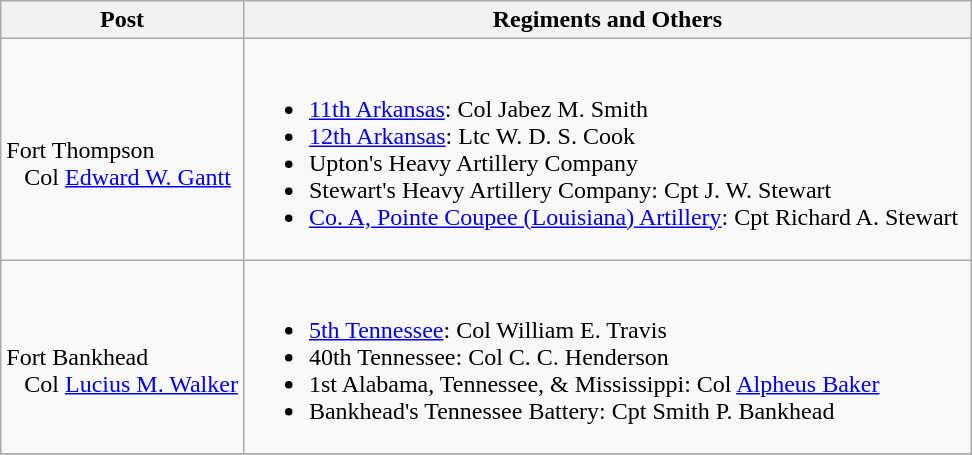<table class="wikitable">
<tr>
<th width=25%>Post</th>
<th>Regiments and Others</th>
</tr>
<tr>
<td rowspan=1><br>Fort Thompson
<br>  
Col <a href='#'>Edward W. Gantt</a><br></td>
<td><br><ul><li><a href='#'>11th Arkansas</a>: Col Jabez M. Smith</li><li><a href='#'>12th Arkansas</a>: Ltc W. D. S. Cook</li><li>Upton's Heavy Artillery Company</li><li>Stewart's Heavy Artillery Company: Cpt J. W. Stewart</li><li><a href='#'>Co. A, Pointe Coupee (Louisiana) Artillery</a>: Cpt Richard A. Stewart</li></ul></td>
</tr>
<tr>
<td rowspan=1><br>Fort Bankhead
<br>  
Col <a href='#'>Lucius M. Walker</a></td>
<td><br><ul><li><a href='#'>5th Tennessee</a>: Col William E. Travis</li><li>40th Tennessee: Col C. C. Henderson</li><li>1st Alabama, Tennessee, & Mississippi: Col <a href='#'>Alpheus Baker</a></li><li>Bankhead's Tennessee Battery: Cpt Smith P. Bankhead</li></ul></td>
</tr>
<tr>
</tr>
</table>
